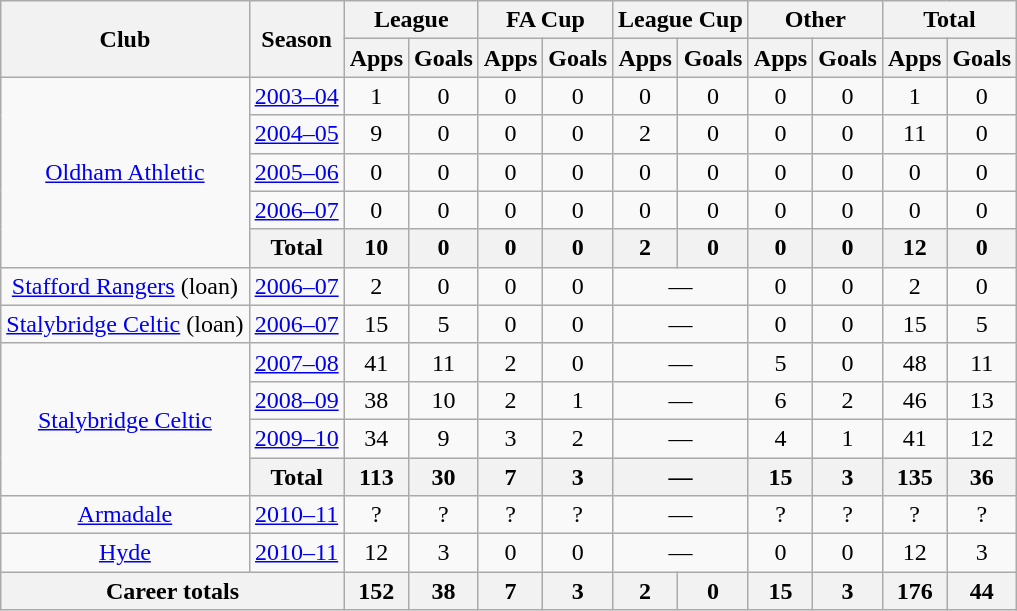<table class="wikitable" style="text-align: center;">
<tr>
<th rowspan="2">Club</th>
<th rowspan="2">Season</th>
<th colspan="2">League</th>
<th colspan="2">FA Cup</th>
<th colspan="2">League Cup</th>
<th colspan="2">Other</th>
<th colspan="2">Total</th>
</tr>
<tr>
<th>Apps</th>
<th>Goals</th>
<th>Apps</th>
<th>Goals</th>
<th>Apps</th>
<th>Goals</th>
<th>Apps</th>
<th>Goals</th>
<th>Apps</th>
<th>Goals</th>
</tr>
<tr>
<td rowspan="5" valign="center"><a href='#'>Oldham Athletic</a></td>
<td><a href='#'>2003–04</a></td>
<td>1</td>
<td>0</td>
<td>0</td>
<td>0</td>
<td>0</td>
<td>0</td>
<td>0</td>
<td>0</td>
<td>1</td>
<td>0</td>
</tr>
<tr>
<td><a href='#'>2004–05</a></td>
<td>9</td>
<td>0</td>
<td>0</td>
<td>0</td>
<td>2</td>
<td>0</td>
<td>0</td>
<td>0</td>
<td>11</td>
<td>0</td>
</tr>
<tr>
<td><a href='#'>2005–06</a></td>
<td>0</td>
<td>0</td>
<td>0</td>
<td>0</td>
<td>0</td>
<td>0</td>
<td>0</td>
<td>0</td>
<td>0</td>
<td>0</td>
</tr>
<tr>
<td><a href='#'>2006–07</a></td>
<td>0</td>
<td>0</td>
<td>0</td>
<td>0</td>
<td>0</td>
<td>0</td>
<td>0</td>
<td>0</td>
<td>0</td>
<td>0</td>
</tr>
<tr>
<th>Total</th>
<th>10</th>
<th>0</th>
<th>0</th>
<th>0</th>
<th>2</th>
<th>0</th>
<th>0</th>
<th>0</th>
<th>12</th>
<th>0</th>
</tr>
<tr>
<td rowspan="1" valign="center"><a href='#'>Stafford Rangers</a> (loan)</td>
<td><a href='#'>2006–07</a></td>
<td>2</td>
<td>0</td>
<td>0</td>
<td>0</td>
<td colspan=2>—</td>
<td>0</td>
<td>0</td>
<td>2</td>
<td>0</td>
</tr>
<tr>
<td rowspan="1" valign="center"><a href='#'>Stalybridge Celtic</a> (loan)</td>
<td><a href='#'>2006–07</a></td>
<td>15</td>
<td>5</td>
<td>0</td>
<td>0</td>
<td colspan=2>—</td>
<td>0</td>
<td>0</td>
<td>15</td>
<td>5</td>
</tr>
<tr>
<td rowspan="4" valign="center"><a href='#'>Stalybridge Celtic</a></td>
<td><a href='#'>2007–08</a></td>
<td>41</td>
<td>11</td>
<td>2</td>
<td>0</td>
<td colspan=2>—</td>
<td>5</td>
<td>0</td>
<td>48</td>
<td>11</td>
</tr>
<tr>
<td><a href='#'>2008–09</a></td>
<td>38</td>
<td>10</td>
<td>2</td>
<td>1</td>
<td colspan=2>—</td>
<td>6</td>
<td>2</td>
<td>46</td>
<td>13</td>
</tr>
<tr>
<td><a href='#'>2009–10</a></td>
<td>34</td>
<td>9</td>
<td>3</td>
<td>2</td>
<td colspan=2>—</td>
<td>4</td>
<td>1</td>
<td>41</td>
<td>12</td>
</tr>
<tr>
<th>Total</th>
<th>113</th>
<th>30</th>
<th>7</th>
<th>3</th>
<th colspan=2>—</th>
<th>15</th>
<th>3</th>
<th>135</th>
<th>36</th>
</tr>
<tr>
<td rowspan="1" valign="center"><a href='#'>Armadale</a></td>
<td><a href='#'>2010–11</a></td>
<td>?</td>
<td>?</td>
<td>?</td>
<td>?</td>
<td colspan=2>—</td>
<td>?</td>
<td>?</td>
<td>?</td>
<td>?</td>
</tr>
<tr>
<td rowspan="1" valign="center"><a href='#'>Hyde</a></td>
<td><a href='#'>2010–11</a></td>
<td>12</td>
<td>3</td>
<td>0</td>
<td>0</td>
<td colspan=2>—</td>
<td>0</td>
<td>0</td>
<td>12</td>
<td>3</td>
</tr>
<tr>
<th colspan="2">Career totals</th>
<th>152</th>
<th>38</th>
<th>7</th>
<th>3</th>
<th>2</th>
<th>0</th>
<th>15</th>
<th>3</th>
<th>176</th>
<th>44</th>
</tr>
</table>
